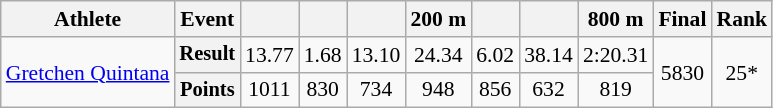<table class="wikitable" style="font-size:90%">
<tr>
<th>Athlete</th>
<th>Event</th>
<th></th>
<th></th>
<th></th>
<th>200 m</th>
<th></th>
<th></th>
<th>800 m</th>
<th>Final</th>
<th>Rank</th>
</tr>
<tr align=center>
<td rowspan=2 align=left><a href='#'>Gretchen Quintana</a></td>
<th style="font-size:95%">Result</th>
<td>13.77</td>
<td>1.68</td>
<td>13.10</td>
<td>24.34</td>
<td>6.02</td>
<td>38.14</td>
<td>2:20.31</td>
<td rowspan=2>5830</td>
<td rowspan=2>25*</td>
</tr>
<tr align=center>
<th style="font-size:95%">Points</th>
<td>1011</td>
<td>830</td>
<td>734</td>
<td>948</td>
<td>856</td>
<td>632</td>
<td>819</td>
</tr>
</table>
